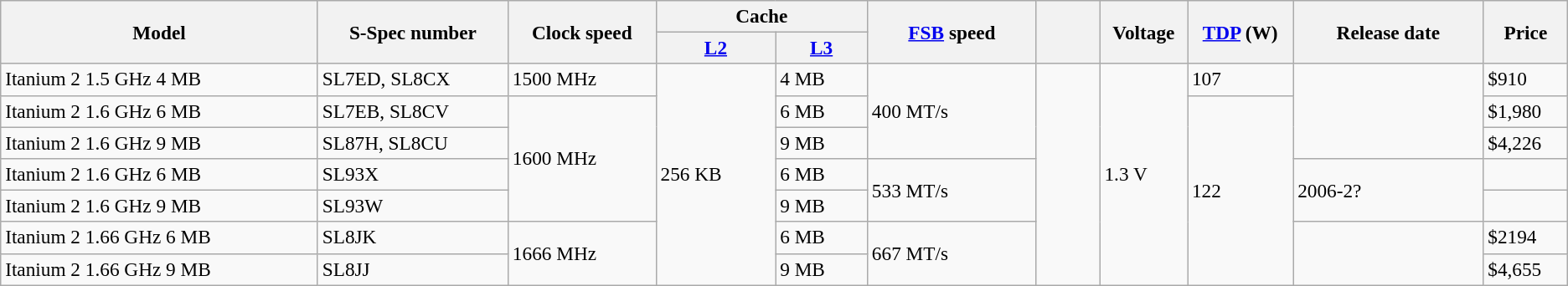<table class="wikitable" style="font-size:97%;">
<tr>
<th width="15%" rowspan=2>Model</th>
<th width="9%"  rowspan=2>S-Spec number</th>
<th width="7%" rowspan=2>Clock speed</th>
<th width="10%" colspan=2>Cache</th>
<th width="8%"  rowspan=2><a href='#'>FSB</a> speed</th>
<th width="3%"  rowspan=2></th>
<th width="3%" rowspan=2>Voltage</th>
<th width="5%"  rowspan=2><a href='#'>TDP</a> (W)</th>
<th width="9%" rowspan=2>Release date</th>
<th width="4%"  rowspan=2>Price</th>
</tr>
<tr>
<th><a href='#'>L2</a></th>
<th><a href='#'>L3</a></th>
</tr>
<tr>
<td>Itanium 2 1.5 GHz 4 MB</td>
<td>SL7ED, SL8CX</td>
<td>1500 MHz</td>
<td rowspan=7>256 KB</td>
<td>4 MB</td>
<td rowspan=3>400 MT/s</td>
<td rowspan=7></td>
<td rowspan=7>1.3 V</td>
<td>107</td>
<td rowspan=3></td>
<td>$910</td>
</tr>
<tr>
<td>Itanium 2 1.6 GHz 6 MB</td>
<td>SL7EB, SL8CV</td>
<td rowspan=4>1600 MHz</td>
<td>6 MB</td>
<td rowspan=6>122</td>
<td>$1,980</td>
</tr>
<tr>
<td>Itanium 2 1.6 GHz 9 MB</td>
<td>SL87H, SL8CU</td>
<td>9 MB</td>
<td>$4,226</td>
</tr>
<tr>
<td>Itanium 2 1.6 GHz 6 MB</td>
<td>SL93X</td>
<td>6 MB</td>
<td rowspan=2>533 MT/s</td>
<td rowspan=2>2006-2?</td>
<td></td>
</tr>
<tr>
<td>Itanium 2 1.6 GHz 9 MB</td>
<td>SL93W</td>
<td>9 MB</td>
<td></td>
</tr>
<tr>
<td>Itanium 2 1.66 GHz 6 MB</td>
<td>SL8JK</td>
<td rowspan=2>1666 MHz</td>
<td>6 MB</td>
<td rowspan=2>667 MT/s</td>
<td rowspan=2></td>
<td>$2194</td>
</tr>
<tr>
<td>Itanium 2 1.66 GHz 9 MB</td>
<td>SL8JJ</td>
<td>9 MB</td>
<td>$4,655</td>
</tr>
</table>
